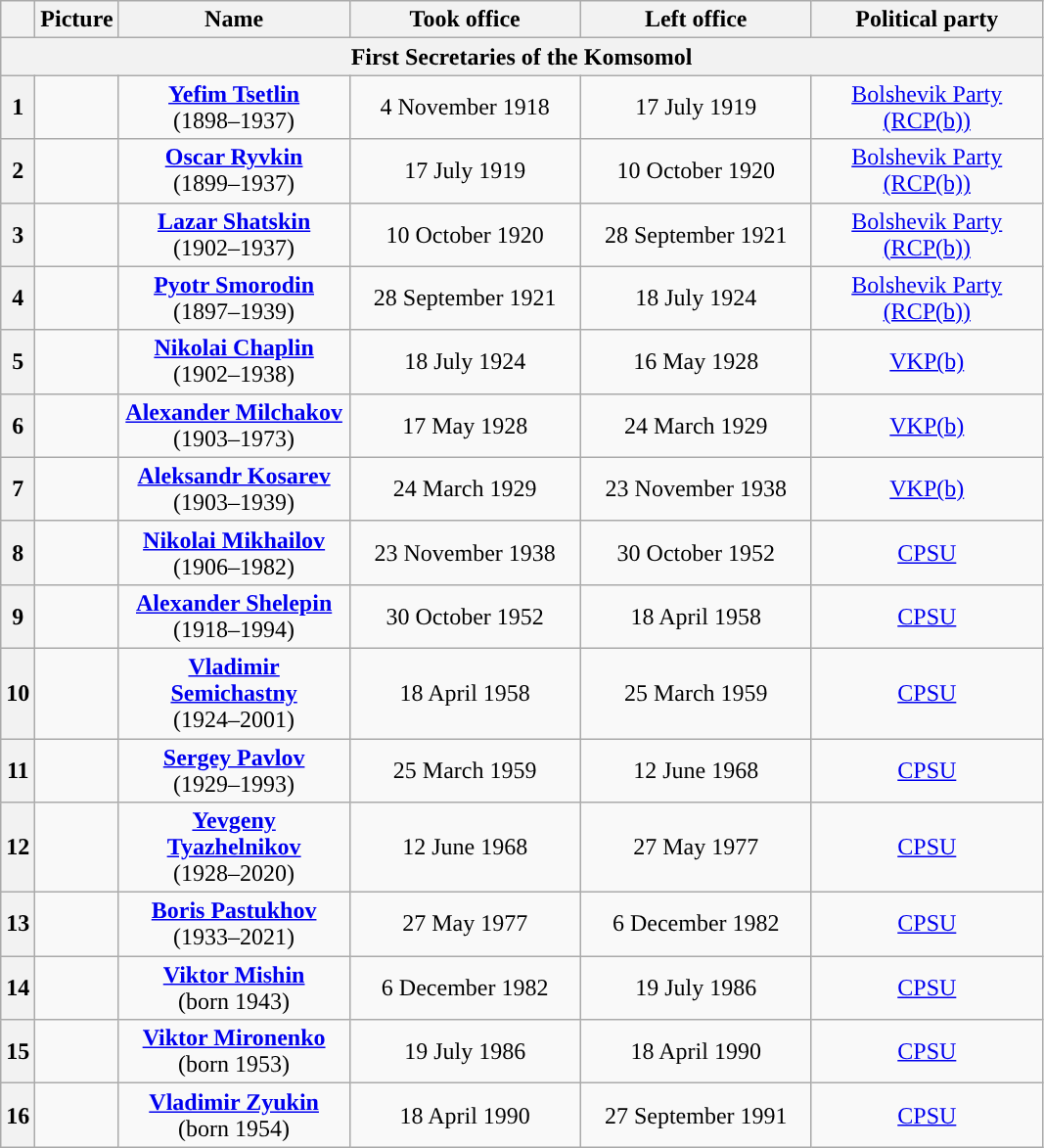<table class="wikitable" style="text-align:center">
<tr>
<th></th>
<th>Picture</th>
<th width="150">Name<br></th>
<th width="150">Took office</th>
<th width="150">Left office</th>
<th width="150">Political party</th>
</tr>
<tr>
<th colspan="6" align="center">First Secretaries of the Komsomol</th>
</tr>
<tr>
<th style="background:">1</th>
<td></td>
<td><strong><a href='#'>Yefim Tsetlin</a></strong><br>(1898–1937)</td>
<td>4 November 1918</td>
<td>17 July 1919</td>
<td><a href='#'>Bolshevik Party</a><br><a href='#'>(RCP(b))</a></td>
</tr>
<tr>
<th style="background:">2</th>
<td></td>
<td><strong><a href='#'>Oscar Ryvkin</a></strong><br>(1899–1937)</td>
<td>17 July 1919</td>
<td>10 October 1920</td>
<td><a href='#'>Bolshevik Party</a><br><a href='#'>(RCP(b))</a></td>
</tr>
<tr>
<th style="background:">3</th>
<td></td>
<td><strong><a href='#'>Lazar Shatskin</a></strong><br>(1902–1937)</td>
<td>10 October 1920</td>
<td>28 September 1921</td>
<td><a href='#'>Bolshevik Party</a><br><a href='#'>(RCP(b))</a></td>
</tr>
<tr>
<th style="background:">4</th>
<td></td>
<td><strong><a href='#'>Pyotr Smorodin</a></strong><br>(1897–1939)</td>
<td>28 September 1921</td>
<td>18 July 1924</td>
<td><a href='#'>Bolshevik Party</a><br><a href='#'>(RCP(b))</a></td>
</tr>
<tr>
<th style="background:">5</th>
<td></td>
<td><strong><a href='#'>Nikolai Chaplin</a></strong><br>(1902–1938)</td>
<td>18 July 1924</td>
<td>16 May 1928</td>
<td><a href='#'>VKP(b)</a></td>
</tr>
<tr>
<th style="background:">6</th>
<td></td>
<td><strong><a href='#'>Alexander Milchakov</a></strong><br>(1903–1973)</td>
<td>17 May 1928</td>
<td>24 March 1929</td>
<td><a href='#'>VKP(b)</a></td>
</tr>
<tr>
<th style="background:">7</th>
<td></td>
<td><strong><a href='#'>Aleksandr Kosarev</a></strong><br>(1903–1939)</td>
<td>24 March 1929</td>
<td>23 November 1938</td>
<td><a href='#'>VKP(b)</a></td>
</tr>
<tr>
<th style="background:">8</th>
<td></td>
<td><strong><a href='#'>Nikolai Mikhailov</a></strong><br>(1906–1982)</td>
<td>23 November 1938</td>
<td>30 October 1952</td>
<td><a href='#'>CPSU</a></td>
</tr>
<tr>
<th style="background:">9</th>
<td></td>
<td><strong><a href='#'>Alexander Shelepin</a></strong><br>(1918–1994)</td>
<td>30 October 1952</td>
<td>18 April 1958</td>
<td><a href='#'>CPSU</a></td>
</tr>
<tr>
<th style="background:">10</th>
<td></td>
<td><strong><a href='#'>Vladimir Semichastny</a></strong><br>(1924–2001)</td>
<td>18 April 1958</td>
<td>25 March 1959</td>
<td><a href='#'>CPSU</a></td>
</tr>
<tr>
<th style="background:">11</th>
<td></td>
<td><strong><a href='#'>Sergey Pavlov</a></strong><br>(1929–1993)</td>
<td>25 March 1959</td>
<td>12 June 1968</td>
<td><a href='#'>CPSU</a></td>
</tr>
<tr>
<th style="background:">12</th>
<td></td>
<td><strong><a href='#'>Yevgeny Tyazhelnikov</a></strong><br>(1928–2020)</td>
<td>12 June 1968</td>
<td>27 May 1977</td>
<td><a href='#'>CPSU</a></td>
</tr>
<tr>
<th style="background:">13</th>
<td></td>
<td><strong><a href='#'>Boris Pastukhov</a></strong><br>(1933–2021)</td>
<td>27 May 1977</td>
<td>6 December 1982</td>
<td><a href='#'>CPSU</a></td>
</tr>
<tr>
<th style="background:">14</th>
<td></td>
<td><strong><a href='#'>Viktor Mishin</a></strong><br>(born 1943)</td>
<td>6 December 1982</td>
<td>19 July 1986</td>
<td><a href='#'>CPSU</a></td>
</tr>
<tr>
<th style="background:">15</th>
<td></td>
<td><strong><a href='#'>Viktor Mironenko</a></strong><br>(born 1953)</td>
<td>19 July 1986</td>
<td>18 April 1990</td>
<td><a href='#'>CPSU</a></td>
</tr>
<tr>
<th style="background:">16</th>
<td></td>
<td><strong><a href='#'>Vladimir Zyukin</a></strong><br>(born 1954)</td>
<td>18 April 1990</td>
<td>27 September 1991</td>
<td><a href='#'>CPSU</a></td>
</tr>
</table>
